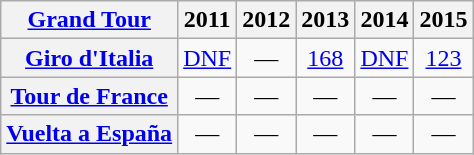<table class="wikitable plainrowheaders">
<tr>
<th scope="col"><a href='#'>Grand Tour</a></th>
<th scope="col">2011</th>
<th scope="col">2012</th>
<th scope="col">2013</th>
<th scope="col">2014</th>
<th scope="col">2015</th>
</tr>
<tr style="text-align:center;">
<th scope="row"> <a href='#'>Giro d'Italia</a></th>
<td><a href='#'>DNF</a></td>
<td>—</td>
<td><a href='#'>168</a></td>
<td><a href='#'>DNF</a></td>
<td><a href='#'>123</a></td>
</tr>
<tr style="text-align:center;">
<th scope="row"> <a href='#'>Tour de France</a></th>
<td>—</td>
<td>—</td>
<td>—</td>
<td>—</td>
<td>—</td>
</tr>
<tr style="text-align:center;">
<th scope="row"> <a href='#'>Vuelta a España</a></th>
<td>—</td>
<td>—</td>
<td>—</td>
<td>—</td>
<td>—</td>
</tr>
</table>
